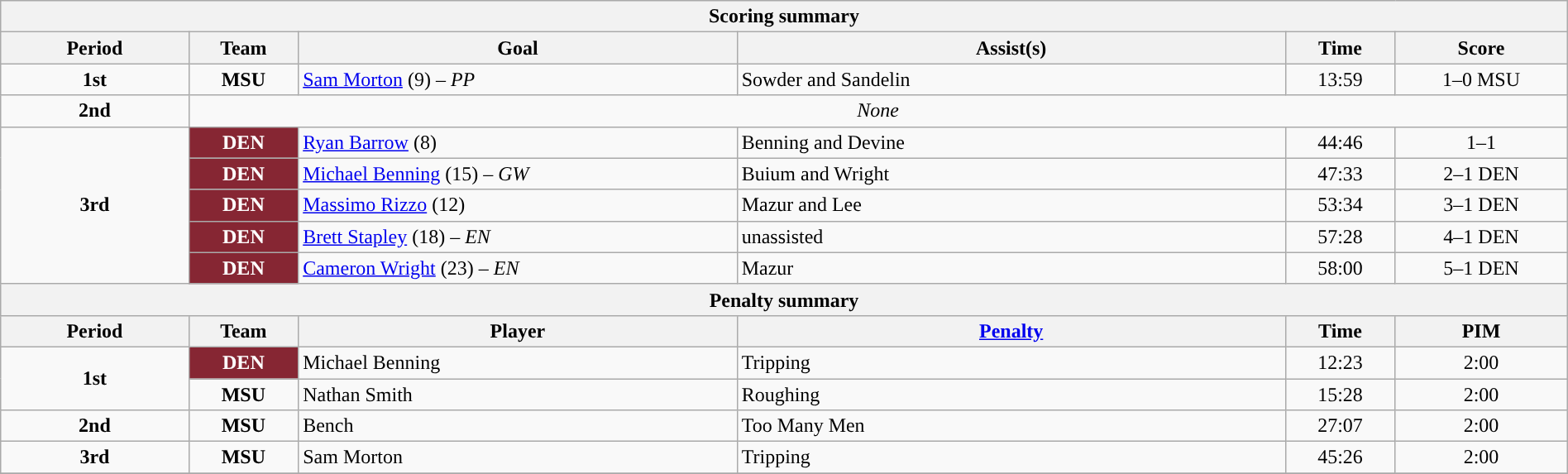<table style="width:100%;" class="wikitable">
<tr>
<th colspan=6>Scoring summary</th>
</tr>
<tr>
<th style="width:12%;">Period</th>
<th style="width:7%;">Team</th>
<th style="width:28%;">Goal</th>
<th style="width:35%;">Assist(s)</th>
<th style="width:7%;">Time</th>
<th style="width:11%;">Score</th>
</tr>
<tr>
<td style="text-align:center;" rowspan="1"><strong>1st</strong></td>
<td align=center><strong>MSU</strong></td>
<td><a href='#'>Sam Morton</a> (9) – <em>PP</em></td>
<td>Sowder and Sandelin</td>
<td align=center>13:59</td>
<td align=center>1–0 MSU</td>
</tr>
<tr>
<td style="text-align:center;" rowspan="1"><strong>2nd</strong></td>
<td style="text-align:center;" colspan="5"><em>None</em></td>
</tr>
<tr>
<td style="text-align:center;" rowspan="5"><strong>3rd</strong></td>
<td align=center style="color:white; background:#862633; "><strong>DEN</strong></td>
<td><a href='#'>Ryan Barrow</a> (8)</td>
<td>Benning and Devine</td>
<td align=center>44:46</td>
<td align=center>1–1</td>
</tr>
<tr>
<td align=center style="color:white; background:#862633; "><strong>DEN</strong></td>
<td><a href='#'>Michael Benning</a> (15) – <em>GW</em></td>
<td>Buium and Wright</td>
<td align=center>47:33</td>
<td align=center>2–1 DEN</td>
</tr>
<tr>
<td align=center style="color:white; background:#862633; "><strong>DEN</strong></td>
<td><a href='#'>Massimo Rizzo</a> (12)</td>
<td>Mazur and Lee</td>
<td align=center>53:34</td>
<td align=center>3–1 DEN</td>
</tr>
<tr>
<td align=center style="color:white; background:#862633; "><strong>DEN</strong></td>
<td><a href='#'>Brett Stapley</a> (18) – <em>EN</em></td>
<td>unassisted</td>
<td align=center>57:28</td>
<td align=center>4–1 DEN</td>
</tr>
<tr>
<td align=center style="color:white; background:#862633; "><strong>DEN</strong></td>
<td><a href='#'>Cameron Wright</a> (23) – <em>EN</em></td>
<td>Mazur</td>
<td align=center>58:00</td>
<td align=center>5–1 DEN</td>
</tr>
<tr>
<th colspan=6>Penalty summary</th>
</tr>
<tr>
<th style="width:12%;">Period</th>
<th style="width:7%;">Team</th>
<th style="width:28%;">Player</th>
<th style="width:35%;"><a href='#'>Penalty</a></th>
<th style="width:7%;">Time</th>
<th style="width:11%;">PIM</th>
</tr>
<tr>
<td style="text-align:center;" rowspan="2"><strong>1st</strong></td>
<td align=center style="color:white; background:#862633; "><strong>DEN</strong></td>
<td>Michael Benning</td>
<td>Tripping</td>
<td align=center>12:23</td>
<td align=center>2:00</td>
</tr>
<tr>
<td align=center><strong>MSU</strong></td>
<td>Nathan Smith</td>
<td>Roughing</td>
<td align=center>15:28</td>
<td align=center>2:00</td>
</tr>
<tr>
<td style="text-align:center;" rowspan="1"><strong>2nd</strong></td>
<td align=center><strong>MSU</strong></td>
<td>Bench</td>
<td>Too Many Men</td>
<td align=center>27:07</td>
<td align=center>2:00</td>
</tr>
<tr>
<td style="text-align:center;" rowspan="1"><strong>3rd</strong></td>
<td align=center><strong>MSU</strong></td>
<td>Sam Morton</td>
<td>Tripping</td>
<td align=center>45:26</td>
<td align=center>2:00</td>
</tr>
<tr>
</tr>
</table>
